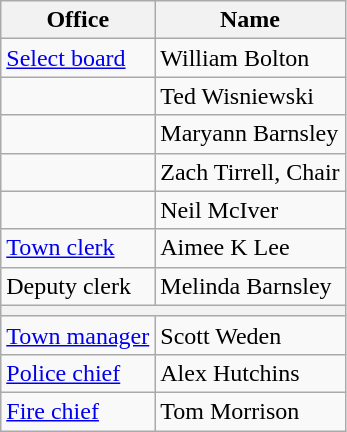<table class=wikitable>
<tr>
<th>Office</th>
<th>Name</th>
</tr>
<tr>
<td><a href='#'>Select board</a></td>
<td>William Bolton</td>
</tr>
<tr>
<td></td>
<td>Ted Wisniewski</td>
</tr>
<tr>
<td></td>
<td>Maryann Barnsley</td>
</tr>
<tr>
<td></td>
<td>Zach Tirrell, Chair</td>
</tr>
<tr>
<td></td>
<td>Neil McIver</td>
</tr>
<tr>
<td><a href='#'>Town clerk</a></td>
<td>Aimee K Lee</td>
</tr>
<tr>
<td>Deputy clerk</td>
<td>Melinda Barnsley</td>
</tr>
<tr>
<th bgcolor="#000000" colspan="3"></th>
</tr>
<tr>
<td><a href='#'>Town manager</a></td>
<td>Scott Weden</td>
</tr>
<tr>
<td><a href='#'>Police chief</a></td>
<td>Alex Hutchins</td>
</tr>
<tr>
<td><a href='#'>Fire chief</a></td>
<td>Tom Morrison</td>
</tr>
</table>
